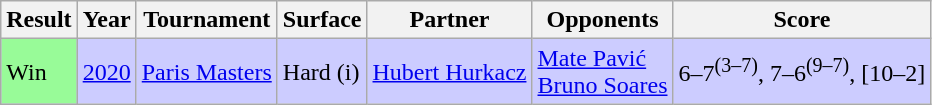<table class="wikitable">
<tr>
<th>Result</th>
<th>Year</th>
<th>Tournament</th>
<th>Surface</th>
<th>Partner</th>
<th>Opponents</th>
<th class=unsortable>Score</th>
</tr>
<tr bgcolor=ccccff>
<td bgcolor=98fb98>Win</td>
<td><a href='#'>2020</a></td>
<td><a href='#'>Paris Masters</a></td>
<td>Hard (i)</td>
<td> <a href='#'>Hubert Hurkacz</a></td>
<td> <a href='#'>Mate Pavić</a> <br>  <a href='#'>Bruno Soares</a></td>
<td>6–7<sup>(3–7)</sup>, 7–6<sup>(9–7)</sup>, [10–2]</td>
</tr>
</table>
